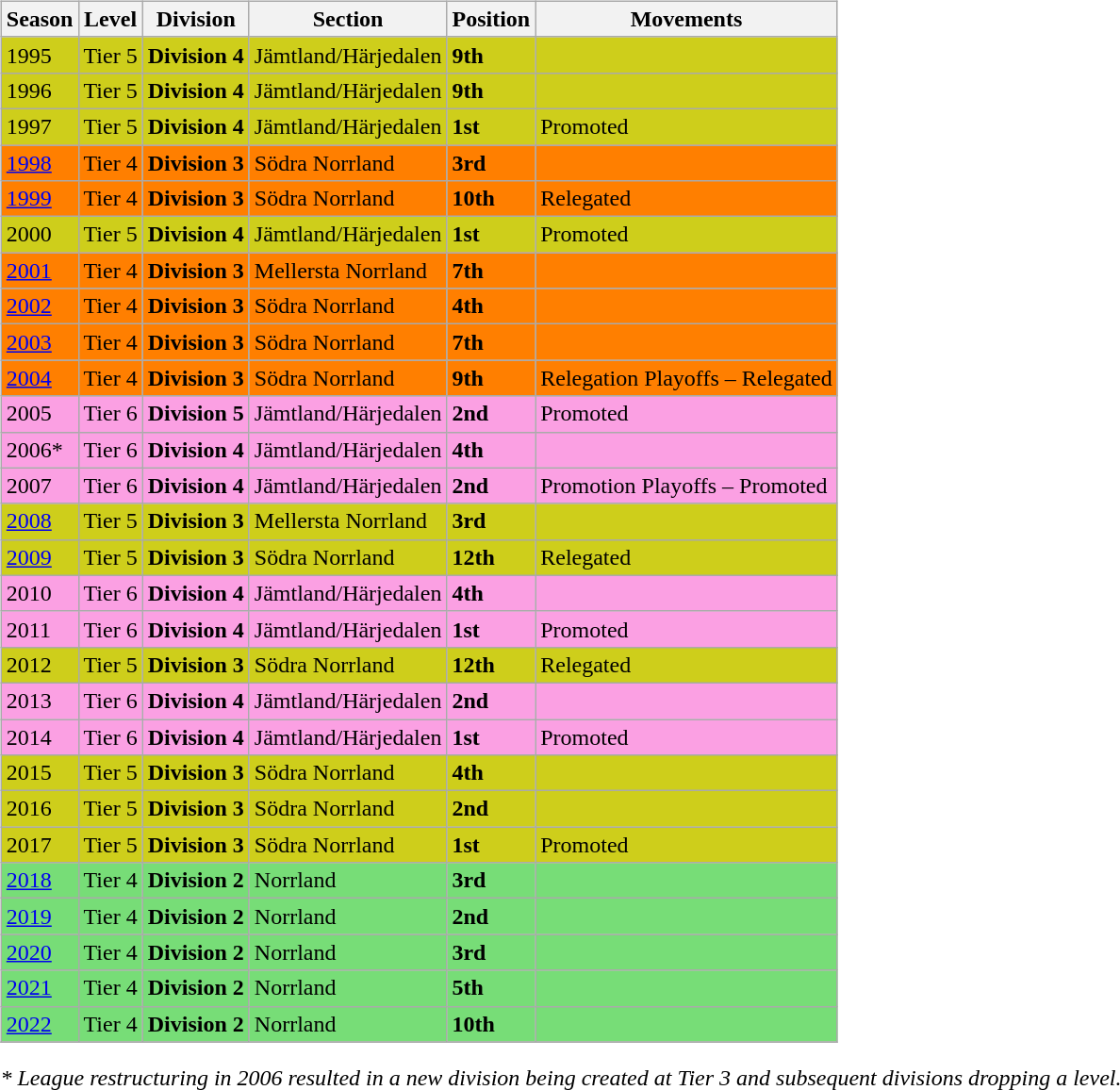<table>
<tr>
<td valign="top" width=0%><br><table class="wikitable">
<tr style="background:#f0f6fa;">
<th><strong>Season</strong></th>
<th><strong>Level</strong></th>
<th><strong>Division</strong></th>
<th><strong>Section</strong></th>
<th><strong>Position</strong></th>
<th><strong>Movements</strong></th>
</tr>
<tr>
<td style="background:#CECE1B;">1995</td>
<td style="background:#CECE1B;">Tier 5</td>
<td style="background:#CECE1B;"><strong>Division 4</strong></td>
<td style="background:#CECE1B;">Jämtland/Härjedalen</td>
<td style="background:#CECE1B;"><strong>9th</strong></td>
<td style="background:#CECE1B;"></td>
</tr>
<tr>
<td style="background:#CECE1B;">1996</td>
<td style="background:#CECE1B;">Tier 5</td>
<td style="background:#CECE1B;"><strong>Division 4</strong></td>
<td style="background:#CECE1B;">Jämtland/Härjedalen</td>
<td style="background:#CECE1B;"><strong>9th</strong></td>
<td style="background:#CECE1B;"></td>
</tr>
<tr>
<td style="background:#CECE1B;">1997</td>
<td style="background:#CECE1B;">Tier 5</td>
<td style="background:#CECE1B;"><strong>Division 4</strong></td>
<td style="background:#CECE1B;">Jämtland/Härjedalen</td>
<td style="background:#CECE1B;"><strong>1st</strong></td>
<td style="background:#CECE1B;">Promoted</td>
</tr>
<tr>
<td style="background:#FF7F00;"><a href='#'>1998</a></td>
<td style="background:#FF7F00;">Tier 4</td>
<td style="background:#FF7F00;"><strong>Division 3</strong></td>
<td style="background:#FF7F00;">Södra Norrland</td>
<td style="background:#FF7F00;"><strong>3rd</strong></td>
<td style="background:#FF7F00;"></td>
</tr>
<tr>
<td style="background:#FF7F00;"><a href='#'>1999</a></td>
<td style="background:#FF7F00;">Tier 4</td>
<td style="background:#FF7F00;"><strong>Division 3</strong></td>
<td style="background:#FF7F00;">Södra Norrland</td>
<td style="background:#FF7F00;"><strong>10th</strong></td>
<td style="background:#FF7F00;">Relegated</td>
</tr>
<tr>
<td style="background:#CECE1B;">2000</td>
<td style="background:#CECE1B;">Tier 5</td>
<td style="background:#CECE1B;"><strong>Division 4</strong></td>
<td style="background:#CECE1B;">Jämtland/Härjedalen</td>
<td style="background:#CECE1B;"><strong>1st</strong></td>
<td style="background:#CECE1B;">Promoted</td>
</tr>
<tr>
<td style="background:#FF7F00;"><a href='#'>2001</a></td>
<td style="background:#FF7F00;">Tier 4</td>
<td style="background:#FF7F00;"><strong>Division 3</strong></td>
<td style="background:#FF7F00;">Mellersta Norrland</td>
<td style="background:#FF7F00;"><strong>7th</strong></td>
<td style="background:#FF7F00;"></td>
</tr>
<tr>
<td style="background:#FF7F00;"><a href='#'>2002</a></td>
<td style="background:#FF7F00;">Tier 4</td>
<td style="background:#FF7F00;"><strong>Division 3</strong></td>
<td style="background:#FF7F00;">Södra Norrland</td>
<td style="background:#FF7F00;"><strong>4th</strong></td>
<td style="background:#FF7F00;"></td>
</tr>
<tr>
<td style="background:#FF7F00;"><a href='#'>2003</a></td>
<td style="background:#FF7F00;">Tier 4</td>
<td style="background:#FF7F00;"><strong>Division 3</strong></td>
<td style="background:#FF7F00;">Södra Norrland</td>
<td style="background:#FF7F00;"><strong>7th</strong></td>
<td style="background:#FF7F00;"></td>
</tr>
<tr>
<td style="background:#FF7F00;"><a href='#'>2004</a></td>
<td style="background:#FF7F00;">Tier 4</td>
<td style="background:#FF7F00;"><strong>Division 3</strong></td>
<td style="background:#FF7F00;">Södra Norrland</td>
<td style="background:#FF7F00;"><strong>9th</strong></td>
<td style="background:#FF7F00;">Relegation Playoffs – Relegated</td>
</tr>
<tr>
<td style="background:#FBA0E3;">2005</td>
<td style="background:#FBA0E3;">Tier 6</td>
<td style="background:#FBA0E3;"><strong>Division 5</strong></td>
<td style="background:#FBA0E3;">Jämtland/Härjedalen</td>
<td style="background:#FBA0E3;"><strong>2nd</strong></td>
<td style="background:#FBA0E3;">Promoted</td>
</tr>
<tr>
<td style="background:#FBA0E3;">2006*</td>
<td style="background:#FBA0E3;">Tier 6</td>
<td style="background:#FBA0E3;"><strong>Division 4</strong></td>
<td style="background:#FBA0E3;">Jämtland/Härjedalen</td>
<td style="background:#FBA0E3;"><strong>4th</strong></td>
<td style="background:#FBA0E3;"></td>
</tr>
<tr>
<td style="background:#FBA0E3;">2007</td>
<td style="background:#FBA0E3;">Tier 6</td>
<td style="background:#FBA0E3;"><strong>Division 4</strong></td>
<td style="background:#FBA0E3;">Jämtland/Härjedalen</td>
<td style="background:#FBA0E3;"><strong>2nd</strong></td>
<td style="background:#FBA0E3;">Promotion Playoffs – Promoted</td>
</tr>
<tr>
<td style="background:#CECE1B;"><a href='#'>2008</a></td>
<td style="background:#CECE1B;">Tier 5</td>
<td style="background:#CECE1B;"><strong>Division 3</strong></td>
<td style="background:#CECE1B;">Mellersta Norrland</td>
<td style="background:#CECE1B;"><strong>3rd</strong></td>
<td style="background:#CECE1B;"></td>
</tr>
<tr>
<td style="background:#CECE1B;"><a href='#'>2009</a></td>
<td style="background:#CECE1B;">Tier 5</td>
<td style="background:#CECE1B;"><strong>Division 3</strong></td>
<td style="background:#CECE1B;">Södra Norrland</td>
<td style="background:#CECE1B;"><strong>12th</strong></td>
<td style="background:#CECE1B;">Relegated</td>
</tr>
<tr>
<td style="background:#FBA0E3;">2010</td>
<td style="background:#FBA0E3;">Tier 6</td>
<td style="background:#FBA0E3;"><strong>Division 4</strong></td>
<td style="background:#FBA0E3;">Jämtland/Härjedalen</td>
<td style="background:#FBA0E3;"><strong>4th</strong></td>
<td style="background:#FBA0E3;"></td>
</tr>
<tr>
<td style="background:#FBA0E3;">2011</td>
<td style="background:#FBA0E3;">Tier 6</td>
<td style="background:#FBA0E3;"><strong>Division 4</strong></td>
<td style="background:#FBA0E3;">Jämtland/Härjedalen</td>
<td style="background:#FBA0E3;"><strong>1st</strong></td>
<td style="background:#FBA0E3;">Promoted</td>
</tr>
<tr>
<td style="background:#CECE1B;">2012</td>
<td style="background:#CECE1B;">Tier 5</td>
<td style="background:#CECE1B;"><strong>Division 3</strong></td>
<td style="background:#CECE1B;">Södra Norrland</td>
<td style="background:#CECE1B;"><strong>12th</strong></td>
<td style="background:#CECE1B;">Relegated</td>
</tr>
<tr>
<td style="background:#FBA0E3;">2013</td>
<td style="background:#FBA0E3;">Tier 6</td>
<td style="background:#FBA0E3;"><strong>Division 4</strong></td>
<td style="background:#FBA0E3;">Jämtland/Härjedalen</td>
<td style="background:#FBA0E3;"><strong>2nd</strong></td>
<td style="background:#FBA0E3;"></td>
</tr>
<tr>
<td style="background:#FBA0E3;">2014</td>
<td style="background:#FBA0E3;">Tier 6</td>
<td style="background:#FBA0E3;"><strong>Division 4</strong></td>
<td style="background:#FBA0E3;">Jämtland/Härjedalen</td>
<td style="background:#FBA0E3;"><strong>1st</strong></td>
<td style="background:#FBA0E3;">Promoted</td>
</tr>
<tr>
<td style="background:#CECE1B;">2015</td>
<td style="background:#CECE1B;">Tier 5</td>
<td style="background:#CECE1B;"><strong>Division 3</strong></td>
<td style="background:#CECE1B;">Södra Norrland</td>
<td style="background:#CECE1B;"><strong>4th</strong></td>
<td style="background:#CECE1B;"></td>
</tr>
<tr>
<td style="background:#CECE1B;">2016</td>
<td style="background:#CECE1B;">Tier 5</td>
<td style="background:#CECE1B;"><strong>Division 3</strong></td>
<td style="background:#CECE1B;">Södra Norrland</td>
<td style="background:#CECE1B;"><strong>2nd</strong></td>
<td style="background:#CECE1B;"></td>
</tr>
<tr>
<td style="background:#CECE1B;">2017</td>
<td style="background:#CECE1B;">Tier 5</td>
<td style="background:#CECE1B;"><strong>Division 3</strong></td>
<td style="background:#CECE1B;">Södra Norrland</td>
<td style="background:#CECE1B;"><strong>1st</strong></td>
<td style="background:#CECE1B;">Promoted</td>
</tr>
<tr>
<td style="background:#77DD77;"><a href='#'>2018</a></td>
<td style="background:#77DD77;">Tier 4</td>
<td style="background:#77DD77;"><strong>Division 2</strong></td>
<td style="background:#77DD77;">Norrland</td>
<td style="background:#77DD77;"><strong>3rd</strong></td>
<td style="background:#77DD77;"></td>
</tr>
<tr>
<td style="background:#77DD77;"><a href='#'>2019</a></td>
<td style="background:#77DD77;">Tier 4</td>
<td style="background:#77DD77;"><strong>Division 2</strong></td>
<td style="background:#77DD77;">Norrland</td>
<td style="background:#77DD77;"><strong>2nd</strong></td>
<td style="background:#77DD77;"></td>
</tr>
<tr>
<td style="background:#77DD77;"><a href='#'>2020</a></td>
<td style="background:#77DD77;">Tier 4</td>
<td style="background:#77DD77;"><strong>Division 2</strong></td>
<td style="background:#77DD77;">Norrland</td>
<td style="background:#77DD77;"><strong>3rd</strong></td>
<td style="background:#77DD77;"></td>
</tr>
<tr>
<td style="background:#77DD77;"><a href='#'>2021</a></td>
<td style="background:#77DD77;">Tier 4</td>
<td style="background:#77DD77;"><strong>Division 2</strong></td>
<td style="background:#77DD77;">Norrland</td>
<td style="background:#77DD77;"><strong>5th</strong></td>
<td style="background:#77DD77;"></td>
</tr>
<tr>
<td style="background:#77DD77;"><a href='#'>2022</a></td>
<td style="background:#77DD77;">Tier 4</td>
<td style="background:#77DD77;"><strong>Division 2</strong></td>
<td style="background:#77DD77;">Norrland</td>
<td style="background:#77DD77;"><strong>10th</strong></td>
<td style="background:#77DD77;"></td>
</tr>
<tr>
</tr>
</table>
<em>* League restructuring in 2006 resulted in a new division being created at Tier 3 and subsequent divisions dropping a level.</em>


</td>
</tr>
</table>
